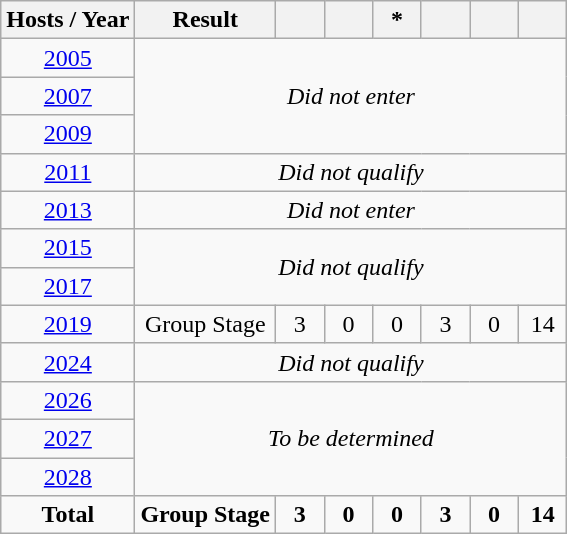<table class="wikitable" style="text-align: center;">
<tr>
<th>Hosts / Year</th>
<th>Result</th>
<th width=25></th>
<th width=25></th>
<th width=25>*</th>
<th width=25></th>
<th width=25></th>
<th width=25></th>
</tr>
<tr>
<td> <a href='#'>2005</a></td>
<td colspan="7" rowspan="3" align="center"><em>Did not enter</em></td>
</tr>
<tr>
<td> <a href='#'>2007</a></td>
</tr>
<tr>
<td> <a href='#'>2009</a></td>
</tr>
<tr>
<td> <a href='#'>2011</a></td>
<td colspan="7" align="center"><em>Did not qualify</em></td>
</tr>
<tr>
<td> <a href='#'>2013</a></td>
<td colspan="7" align="center"><em>Did not enter</em></td>
</tr>
<tr>
<td> <a href='#'>2015</a></td>
<td colspan="7" rowspan="2" align="center"><em>Did not qualify</em></td>
</tr>
<tr>
<td> <a href='#'>2017</a></td>
</tr>
<tr>
<td> <a href='#'>2019</a></td>
<td>Group Stage</td>
<td>3</td>
<td>0</td>
<td>0</td>
<td>3</td>
<td>0</td>
<td>14</td>
</tr>
<tr>
<td> <a href='#'>2024</a></td>
<td colspan="7" align="center"><em>Did not qualify</em></td>
</tr>
<tr>
<td> <a href='#'>2026</a></td>
<td colspan="7" rowspan="3" align="center"><em>To be determined</em></td>
</tr>
<tr>
<td> <a href='#'>2027</a></td>
</tr>
<tr>
<td> <a href='#'>2028</a></td>
</tr>
<tr>
<td><strong>Total</strong></td>
<td><strong>Group Stage</strong></td>
<td><strong>3</strong></td>
<td><strong>0</strong></td>
<td><strong>0</strong></td>
<td><strong>3</strong></td>
<td><strong>0</strong></td>
<td><strong>14</strong></td>
</tr>
</table>
